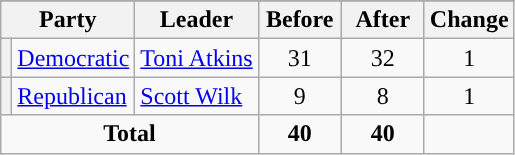<table class="wikitable" style="text-align:center;">
<tr>
</tr>
<tr>
<th colspan=2>Party</th>
<th>Leader</th>
<th style="width:3em">Before</th>
<th style="width:3em">After</th>
<th style="width:3em">Change</th>
</tr>
<tr>
<th style="background-color:"></th>
<td style="text-align:left;"><a href='#'>Democratic</a></td>
<td style="text-align:left;"><a href='#'>Toni Atkins</a></td>
<td>31</td>
<td>32</td>
<td> 1</td>
</tr>
<tr>
<th style="background-color:"></th>
<td style="text-align:left;"><a href='#'>Republican</a></td>
<td style="text-align:left;"><a href='#'>Scott Wilk</a></td>
<td>9</td>
<td>8</td>
<td> 1</td>
</tr>
<tr>
<td colspan=3><strong>Total</strong></td>
<td><strong>40</strong></td>
<td><strong>40</strong></td>
<td></td>
</tr>
</table>
